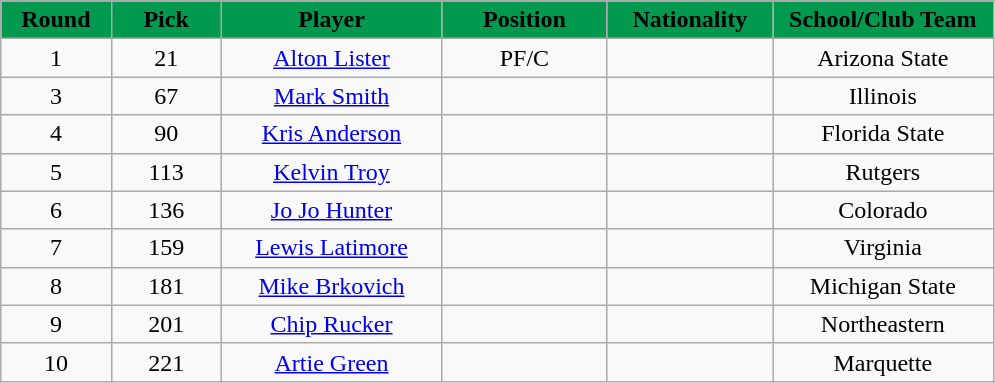<table class="wikitable sortable sortable">
<tr>
<th style="background:#00994D;" width="10%">Round</th>
<th style="background:#00994D;" width="10%">Pick</th>
<th style="background:#00994D;" width="20%">Player</th>
<th style="background:#00994D;" width="15%">Position</th>
<th style="background:#00994D;" width="15%">Nationality</th>
<th style="background:#00994D;" width="20%">School/Club Team</th>
</tr>
<tr style="text-align: center">
<td>1</td>
<td>21</td>
<td><a href='#'>Alton Lister</a></td>
<td>PF/C</td>
<td></td>
<td>Arizona State</td>
</tr>
<tr style="text-align: center">
<td>3</td>
<td>67</td>
<td><a href='#'>Mark Smith</a></td>
<td></td>
<td></td>
<td>Illinois</td>
</tr>
<tr style="text-align: center">
<td>4</td>
<td>90</td>
<td><a href='#'>Kris Anderson</a></td>
<td></td>
<td></td>
<td>Florida State</td>
</tr>
<tr style="text-align: center">
<td>5</td>
<td>113</td>
<td><a href='#'>Kelvin Troy</a></td>
<td></td>
<td></td>
<td>Rutgers</td>
</tr>
<tr style="text-align: center">
<td>6</td>
<td>136</td>
<td><a href='#'>Jo Jo Hunter</a></td>
<td></td>
<td></td>
<td>Colorado</td>
</tr>
<tr style="text-align: center">
<td>7</td>
<td>159</td>
<td><a href='#'>Lewis Latimore</a></td>
<td></td>
<td></td>
<td>Virginia</td>
</tr>
<tr style="text-align: center">
<td>8</td>
<td>181</td>
<td><a href='#'>Mike Brkovich</a></td>
<td></td>
<td></td>
<td>Michigan State</td>
</tr>
<tr style="text-align: center">
<td>9</td>
<td>201</td>
<td><a href='#'>Chip Rucker</a></td>
<td></td>
<td></td>
<td>Northeastern</td>
</tr>
<tr style="text-align: center">
<td>10</td>
<td>221</td>
<td><a href='#'>Artie Green</a></td>
<td></td>
<td></td>
<td>Marquette</td>
</tr>
</table>
